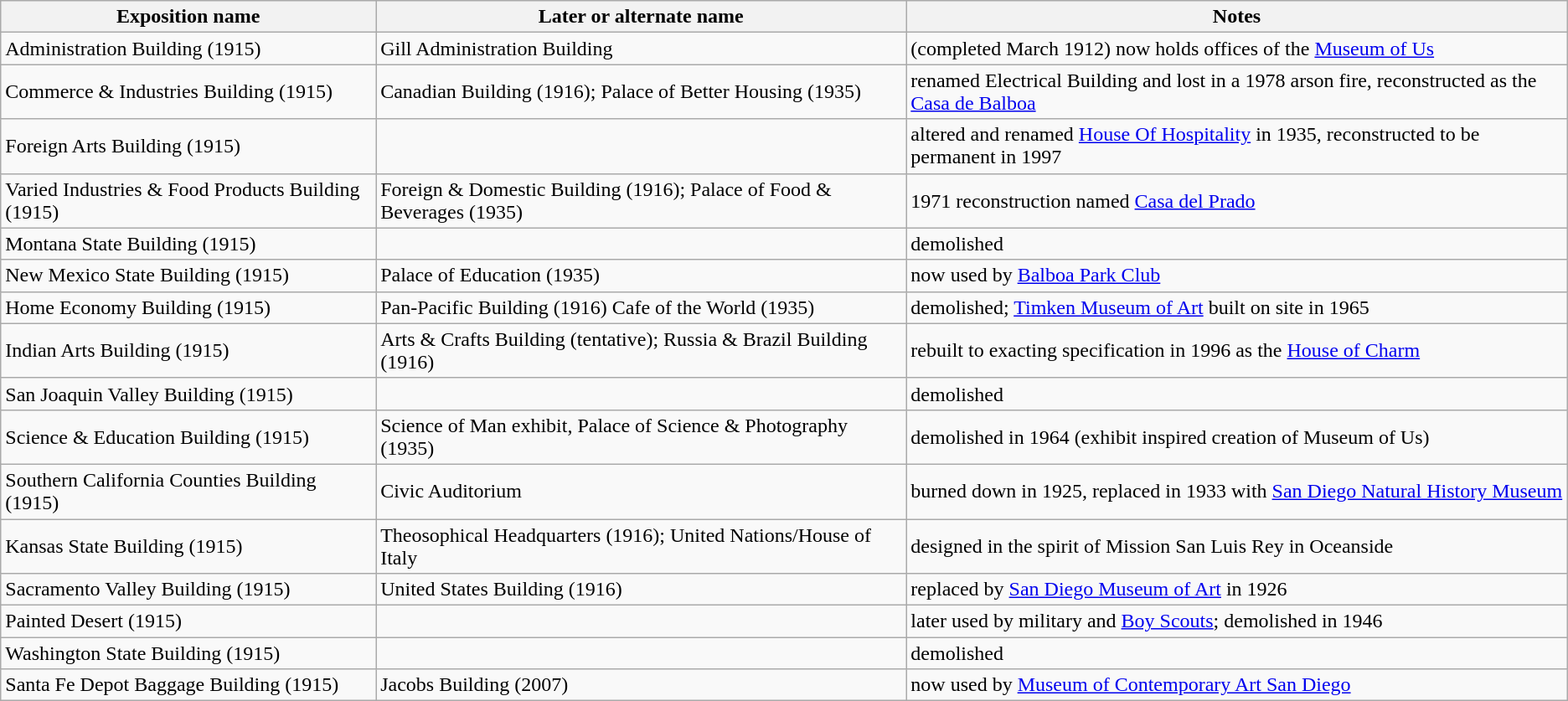<table class="wikitable" border="1">
<tr>
<th>Exposition name</th>
<th>Later or alternate name</th>
<th>Notes</th>
</tr>
<tr>
<td>Administration Building (1915)</td>
<td>Gill Administration Building</td>
<td>(completed March 1912) now holds offices of the <a href='#'>Museum of Us</a></td>
</tr>
<tr>
<td>Commerce & Industries Building (1915)</td>
<td>Canadian Building (1916); Palace of Better Housing (1935)</td>
<td>renamed Electrical Building and lost in a 1978 arson fire, reconstructed as the <a href='#'>Casa de Balboa</a></td>
</tr>
<tr>
<td>Foreign Arts Building (1915)</td>
<td></td>
<td>altered and renamed <a href='#'>House Of Hospitality</a> in 1935, reconstructed to be permanent in 1997</td>
</tr>
<tr>
<td>Varied Industries & Food Products Building (1915)</td>
<td>Foreign & Domestic Building (1916); Palace of Food & Beverages (1935)</td>
<td>1971 reconstruction named <a href='#'>Casa del Prado</a></td>
</tr>
<tr>
<td>Montana State Building (1915)</td>
<td></td>
<td>demolished</td>
</tr>
<tr>
<td>New Mexico State Building (1915)</td>
<td>Palace of Education (1935)</td>
<td>now used by <a href='#'>Balboa Park Club</a></td>
</tr>
<tr>
<td>Home Economy Building (1915)</td>
<td>Pan-Pacific Building (1916) Cafe of the World (1935)</td>
<td>demolished; <a href='#'>Timken Museum of Art</a> built on site in 1965</td>
</tr>
<tr>
<td>Indian Arts Building (1915)</td>
<td>Arts & Crafts Building (tentative); Russia & Brazil Building (1916)</td>
<td>rebuilt to exacting specification in 1996 as the <a href='#'>House of Charm</a></td>
</tr>
<tr>
<td>San Joaquin Valley Building (1915)</td>
<td></td>
<td>demolished</td>
</tr>
<tr>
<td>Science & Education Building (1915)</td>
<td>Science of Man exhibit, Palace of Science & Photography (1935)</td>
<td>demolished in 1964 (exhibit inspired creation of Museum of Us)</td>
</tr>
<tr>
<td>Southern California Counties Building (1915)</td>
<td>Civic Auditorium</td>
<td>burned down in 1925, replaced in 1933 with <a href='#'>San Diego Natural History Museum</a></td>
</tr>
<tr>
<td>Kansas State Building (1915)</td>
<td>Theosophical Headquarters (1916); United Nations/House of Italy</td>
<td>designed in the spirit of Mission San Luis Rey in Oceanside</td>
</tr>
<tr>
<td>Sacramento Valley Building (1915)</td>
<td>United States Building (1916)</td>
<td>replaced by <a href='#'>San Diego Museum of Art</a> in 1926</td>
</tr>
<tr>
<td>Painted Desert (1915)</td>
<td></td>
<td>later used by military and <a href='#'>Boy Scouts</a>; demolished in 1946</td>
</tr>
<tr>
<td>Washington State Building (1915)</td>
<td></td>
<td>demolished</td>
</tr>
<tr>
<td>Santa Fe Depot Baggage Building (1915)</td>
<td>Jacobs Building (2007)</td>
<td>now used by <a href='#'>Museum of Contemporary Art San Diego</a></td>
</tr>
</table>
